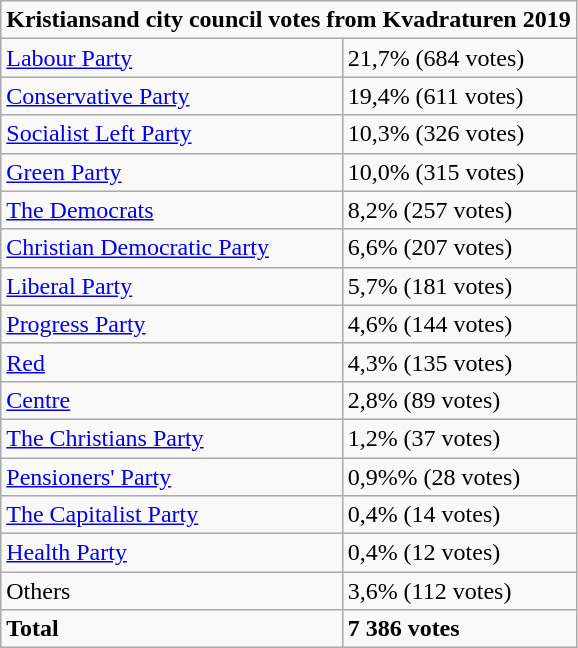<table class="wikitable" style="center;">
<tr>
<td colspan="2"><strong>Kristiansand city council votes from Kvadraturen 2019</strong></td>
</tr>
<tr>
<td><a href='#'>Labour Party</a></td>
<td>21,7% (684 votes)</td>
</tr>
<tr>
<td><a href='#'>Conservative Party</a></td>
<td>19,4% (611 votes)</td>
</tr>
<tr>
<td><a href='#'>Socialist Left Party</a></td>
<td>10,3% (326 votes)</td>
</tr>
<tr>
<td><a href='#'>Green Party</a></td>
<td>10,0% (315 votes)</td>
</tr>
<tr>
<td><a href='#'>The Democrats</a></td>
<td>8,2% (257 votes)</td>
</tr>
<tr>
<td><a href='#'>Christian Democratic Party</a></td>
<td>6,6% (207 votes)</td>
</tr>
<tr>
<td><a href='#'>Liberal Party</a></td>
<td>5,7% (181 votes)</td>
</tr>
<tr>
<td><a href='#'>Progress Party</a></td>
<td>4,6% (144 votes)</td>
</tr>
<tr>
<td><a href='#'>Red</a></td>
<td>4,3% (135 votes)</td>
</tr>
<tr>
<td><a href='#'>Centre</a></td>
<td>2,8% (89 votes)</td>
</tr>
<tr>
<td><a href='#'>The Christians Party</a></td>
<td>1,2% (37 votes)</td>
</tr>
<tr>
<td><a href='#'>Pensioners' Party</a></td>
<td>0,9%% (28 votes)</td>
</tr>
<tr>
<td><a href='#'>The Capitalist Party</a></td>
<td>0,4% (14 votes)</td>
</tr>
<tr>
<td><a href='#'>Health Party</a></td>
<td>0,4% (12 votes)</td>
</tr>
<tr>
<td>Others</td>
<td>3,6% (112 votes)</td>
</tr>
<tr>
<td><strong>Total</strong></td>
<td><strong> 7 386 votes</strong></td>
</tr>
</table>
